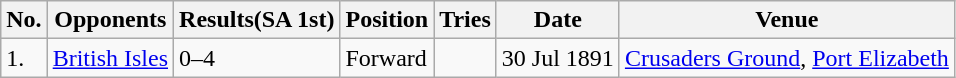<table class="wikitable unsortable">
<tr>
<th>No.</th>
<th>Opponents</th>
<th>Results(SA 1st)</th>
<th>Position</th>
<th>Tries</th>
<th>Date</th>
<th>Venue</th>
</tr>
<tr>
<td>1.</td>
<td> <a href='#'>British Isles</a></td>
<td>0–4</td>
<td>Forward</td>
<td></td>
<td>30 Jul 1891</td>
<td><a href='#'>Crusaders Ground</a>, <a href='#'>Port Elizabeth</a></td>
</tr>
</table>
